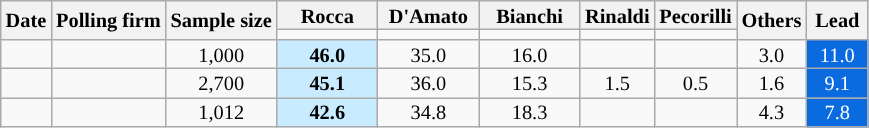<table class=wikitable style="text-align:center;font-size:85%;line-height:13px">
<tr>
<th rowspan="2">Date</th>
<th rowspan="2">Polling firm</th>
<th rowspan="2">Sample size</th>
<th style="width:61px;">Rocca</th>
<th style="width:61px;">D'Amato</th>
<th style="width:61px;">Bianchi</th>
<th>Rinaldi</th>
<th>Pecorilli</th>
<th rowspan="2" style="width:35px;">Others</th>
<th rowspan="2" style="width:35px;">Lead</th>
</tr>
<tr>
<td></td>
<td></td>
<td></td>
<td></td>
<td></td>
</tr>
<tr>
<td></td>
<td></td>
<td>1,000</td>
<td style="background:#C8EBFF"><strong>46.0</strong></td>
<td>35.0</td>
<td>16.0</td>
<td></td>
<td></td>
<td>3.0</td>
<td style="background:#0A6BE1; color:white;">11.0</td>
</tr>
<tr>
<td></td>
<td></td>
<td>2,700</td>
<td style="background:#C8EBFF"><strong>45.1</strong></td>
<td>36.0</td>
<td>15.3</td>
<td>1.5</td>
<td>0.5</td>
<td>1.6</td>
<td style="background:#0A6BE1; color:white;">9.1</td>
</tr>
<tr>
<td></td>
<td></td>
<td>1,012</td>
<td style="background:#C8EBFF"><strong>42.6</strong></td>
<td>34.8</td>
<td>18.3</td>
<td></td>
<td></td>
<td>4.3</td>
<td style="background:#0A6BE1; color:white;">7.8</td>
</tr>
</table>
